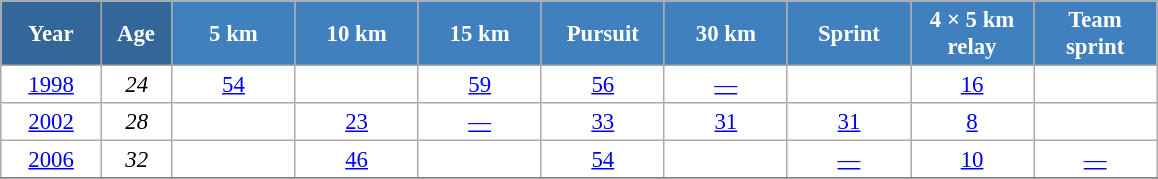<table class="wikitable" style="font-size:95%; text-align:center; border:grey solid 1px; border-collapse:collapse; background:#ffffff;">
<tr>
<th style="background-color:#369; color:white; width:60px;"> Year </th>
<th style="background-color:#369; color:white; width:40px;"> Age </th>
<th style="background-color:#4180be; color:white; width:75px;"> 5 km </th>
<th style="background-color:#4180be; color:white; width:75px;"> 10 km </th>
<th style="background-color:#4180be; color:white; width:75px;"> 15 km </th>
<th style="background-color:#4180be; color:white; width:75px;"> Pursuit </th>
<th style="background-color:#4180be; color:white; width:75px;"> 30 km </th>
<th style="background-color:#4180be; color:white; width:75px;"> Sprint </th>
<th style="background-color:#4180be; color:white; width:75px;"> 4 × 5 km <br> relay </th>
<th style="background-color:#4180be; color:white; width:75px;"> Team <br> sprint </th>
</tr>
<tr>
<td><a href='#'>1998</a></td>
<td><em>24</em></td>
<td><a href='#'>54</a></td>
<td></td>
<td><a href='#'>59</a></td>
<td><a href='#'>56</a></td>
<td><a href='#'>—</a></td>
<td></td>
<td><a href='#'>16</a></td>
<td></td>
</tr>
<tr>
<td><a href='#'>2002</a></td>
<td><em>28</em></td>
<td></td>
<td><a href='#'>23</a></td>
<td><a href='#'>—</a></td>
<td><a href='#'>33</a></td>
<td><a href='#'>31</a></td>
<td><a href='#'>31</a></td>
<td><a href='#'>8</a></td>
<td></td>
</tr>
<tr>
<td><a href='#'>2006</a></td>
<td><em>32</em></td>
<td></td>
<td><a href='#'>46</a></td>
<td></td>
<td><a href='#'>54</a></td>
<td><a href='#'></a></td>
<td><a href='#'>—</a></td>
<td><a href='#'>10</a></td>
<td><a href='#'>—</a></td>
</tr>
<tr>
</tr>
</table>
